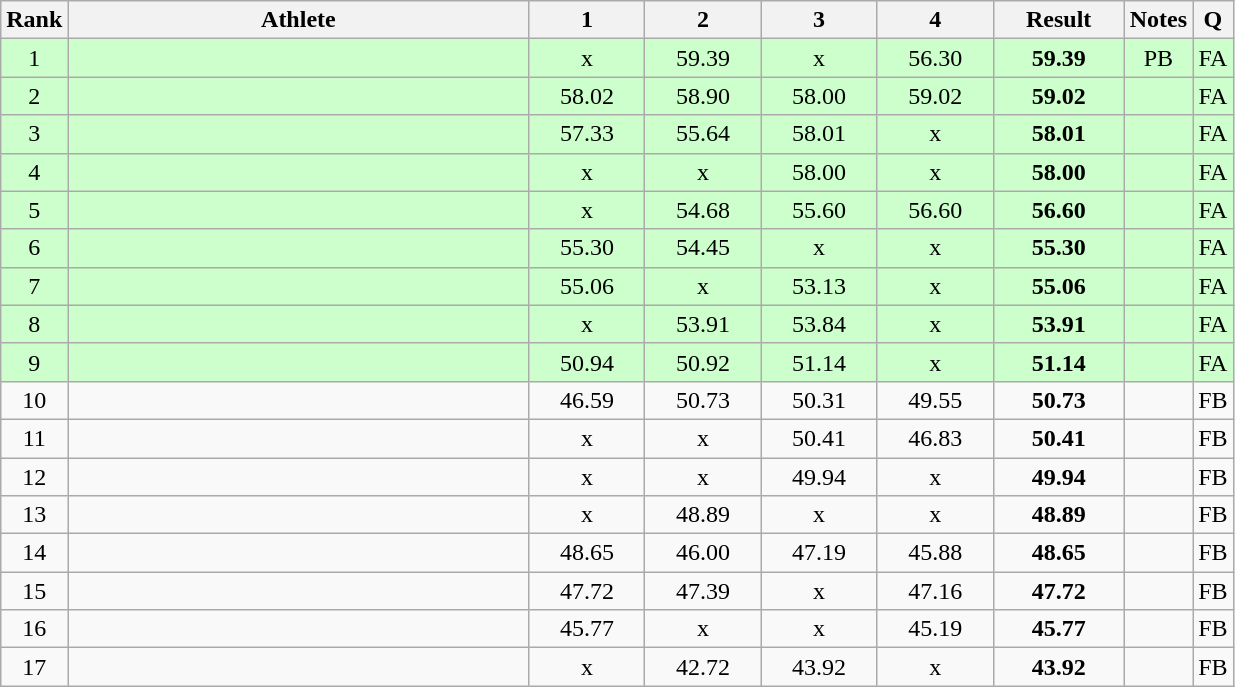<table class="wikitable" style="text-align:center">
<tr>
<th>Rank</th>
<th width=300>Athlete</th>
<th width=70>1</th>
<th width=70>2</th>
<th width=70>3</th>
<th width=70>4</th>
<th width=80>Result</th>
<th>Notes</th>
<th>Q</th>
</tr>
<tr bgcolor=ccffcc>
<td>1</td>
<td align=left></td>
<td>x</td>
<td>59.39</td>
<td>x</td>
<td>56.30</td>
<td><strong>59.39</strong></td>
<td>PB</td>
<td>FA</td>
</tr>
<tr bgcolor=ccffcc>
<td>2</td>
<td align=left></td>
<td>58.02</td>
<td>58.90</td>
<td>58.00</td>
<td>59.02</td>
<td><strong>59.02</strong></td>
<td></td>
<td>FA</td>
</tr>
<tr bgcolor=ccffcc>
<td>3</td>
<td align=left></td>
<td>57.33</td>
<td>55.64</td>
<td>58.01</td>
<td>x</td>
<td><strong>58.01</strong></td>
<td></td>
<td>FA</td>
</tr>
<tr bgcolor=ccffcc>
<td>4</td>
<td align=left></td>
<td>x</td>
<td>x</td>
<td>58.00</td>
<td>x</td>
<td><strong>58.00</strong></td>
<td></td>
<td>FA</td>
</tr>
<tr bgcolor=ccffcc>
<td>5</td>
<td align=left></td>
<td>x</td>
<td>54.68</td>
<td>55.60</td>
<td>56.60</td>
<td><strong>56.60</strong></td>
<td></td>
<td>FA</td>
</tr>
<tr bgcolor=ccffcc>
<td>6</td>
<td align=left></td>
<td>55.30</td>
<td>54.45</td>
<td>x</td>
<td>x</td>
<td><strong>55.30</strong></td>
<td></td>
<td>FA</td>
</tr>
<tr bgcolor=ccffcc>
<td>7</td>
<td align=left></td>
<td>55.06</td>
<td>x</td>
<td>53.13</td>
<td>x</td>
<td><strong>55.06</strong></td>
<td></td>
<td>FA</td>
</tr>
<tr bgcolor=ccffcc>
<td>8</td>
<td align=left></td>
<td>x</td>
<td>53.91</td>
<td>53.84</td>
<td>x</td>
<td><strong>53.91</strong></td>
<td></td>
<td>FA</td>
</tr>
<tr bgcolor=ccffcc>
<td>9</td>
<td align=left></td>
<td>50.94</td>
<td>50.92</td>
<td>51.14</td>
<td>x</td>
<td><strong>51.14</strong></td>
<td></td>
<td>FA</td>
</tr>
<tr>
<td>10</td>
<td align=left></td>
<td>46.59</td>
<td>50.73</td>
<td>50.31</td>
<td>49.55</td>
<td><strong>50.73</strong></td>
<td></td>
<td>FB</td>
</tr>
<tr>
<td>11</td>
<td align=left></td>
<td>x</td>
<td>x</td>
<td>50.41</td>
<td>46.83</td>
<td><strong>50.41</strong></td>
<td></td>
<td>FB</td>
</tr>
<tr>
<td>12</td>
<td align=left></td>
<td>x</td>
<td>x</td>
<td>49.94</td>
<td>x</td>
<td><strong>49.94</strong></td>
<td></td>
<td>FB</td>
</tr>
<tr>
<td>13</td>
<td align=left></td>
<td>x</td>
<td>48.89</td>
<td>x</td>
<td>x</td>
<td><strong>48.89</strong></td>
<td></td>
<td>FB</td>
</tr>
<tr>
<td>14</td>
<td align=left></td>
<td>48.65</td>
<td>46.00</td>
<td>47.19</td>
<td>45.88</td>
<td><strong>48.65</strong></td>
<td></td>
<td>FB</td>
</tr>
<tr>
<td>15</td>
<td align=left></td>
<td>47.72</td>
<td>47.39</td>
<td>x</td>
<td>47.16</td>
<td><strong>47.72</strong></td>
<td></td>
<td>FB</td>
</tr>
<tr>
<td>16</td>
<td align=left></td>
<td>45.77</td>
<td>x</td>
<td>x</td>
<td>45.19</td>
<td><strong>45.77</strong></td>
<td></td>
<td>FB</td>
</tr>
<tr>
<td>17</td>
<td align=left></td>
<td>x</td>
<td>42.72</td>
<td>43.92</td>
<td>x</td>
<td><strong>43.92</strong></td>
<td></td>
<td>FB</td>
</tr>
</table>
